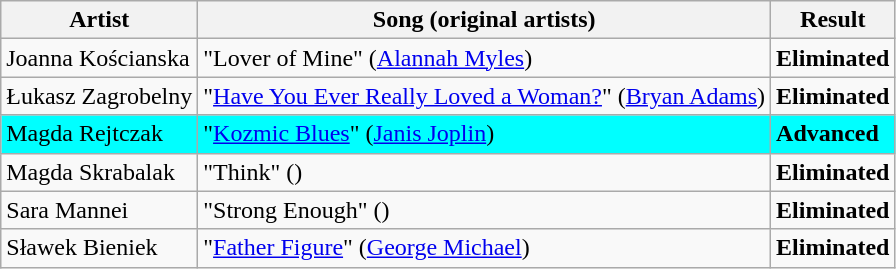<table class=wikitable>
<tr>
<th>Artist</th>
<th>Song (original artists)</th>
<th>Result</th>
</tr>
<tr>
<td>Joanna Kościanska</td>
<td>"Lover of Mine" (<a href='#'>Alannah Myles</a>)</td>
<td><strong>Eliminated</strong></td>
</tr>
<tr>
<td>Łukasz Zagrobelny</td>
<td>"<a href='#'>Have You Ever Really Loved a Woman?</a>" (<a href='#'>Bryan Adams</a>)</td>
<td><strong>Eliminated</strong></td>
</tr>
<tr style="background:cyan;">
<td>Magda Rejtczak</td>
<td>"<a href='#'>Kozmic Blues</a>" (<a href='#'>Janis Joplin</a>)</td>
<td><strong>Advanced</strong></td>
</tr>
<tr>
<td>Magda Skrabalak</td>
<td>"Think" ()</td>
<td><strong>Eliminated</strong></td>
</tr>
<tr>
<td>Sara Mannei</td>
<td>"Strong Enough" ()</td>
<td><strong>Eliminated</strong></td>
</tr>
<tr>
<td>Sławek Bieniek</td>
<td>"<a href='#'>Father Figure</a>" (<a href='#'>George Michael</a>)</td>
<td><strong>Eliminated</strong></td>
</tr>
</table>
